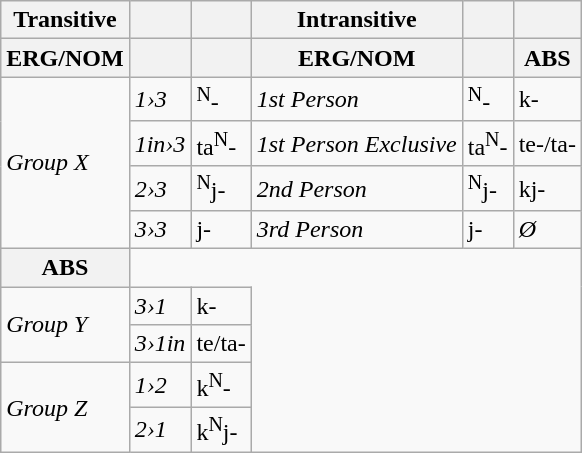<table class=wikitable>
<tr>
<th>Transitive</th>
<th></th>
<th></th>
<th>Intransitive</th>
<th></th>
<th></th>
</tr>
<tr>
<th>ERG/NOM</th>
<th></th>
<th></th>
<th>ERG/NOM</th>
<th></th>
<th>ABS</th>
</tr>
<tr>
<td rowspan="4"><em>Group X</em></td>
<td><em>1›3</em></td>
<td><sup>N</sup>-</td>
<td><em>1st Person</em></td>
<td><sup>N</sup>-</td>
<td>k-</td>
</tr>
<tr>
<td><em>1in›3</em></td>
<td>ta<sup>N</sup>-</td>
<td><em>1st Person Exclusive</em></td>
<td>ta<sup>N</sup>-</td>
<td>te-/ta-</td>
</tr>
<tr>
<td><em>2›3</em></td>
<td><sup>N</sup>j-</td>
<td><em>2nd Person</em></td>
<td><sup>N</sup>j-</td>
<td>kj-</td>
</tr>
<tr>
<td><em>3›3</em></td>
<td>j-</td>
<td><em>3rd Person</em></td>
<td>j-</td>
<td><em>Ø</em></td>
</tr>
<tr>
<th>ABS</th>
</tr>
<tr>
<td rowspan="2"><em>Group Y</em></td>
<td><em>3›1</em></td>
<td>k-</td>
</tr>
<tr>
<td><em>3›1in</em></td>
<td>te/ta-</td>
</tr>
<tr>
<td rowspan="2"><em>Group Z</em></td>
<td><em>1›2</em></td>
<td>k<sup>N</sup>-</td>
</tr>
<tr>
<td><em>2›1</em></td>
<td>k<sup>N</sup>j-</td>
</tr>
</table>
